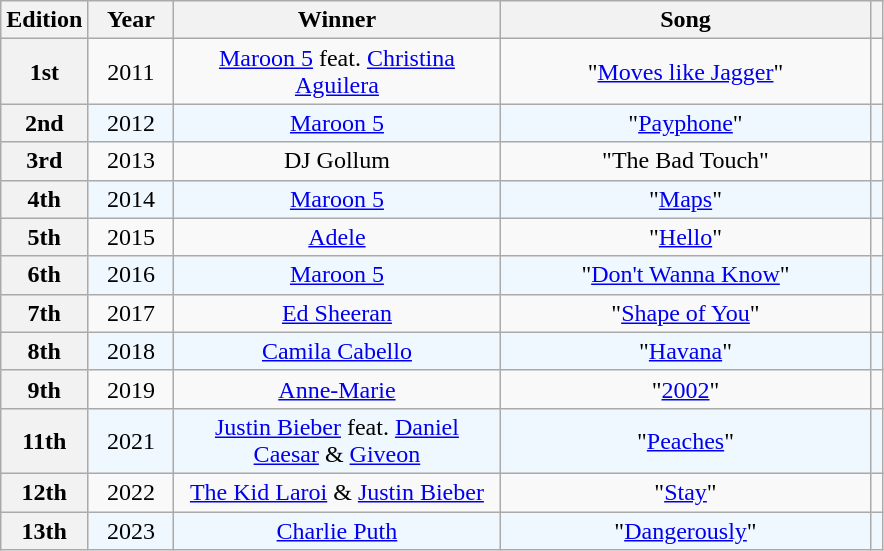<table class="wikitable plainrowheaders" style="text-align: center">
<tr>
<th scope="col" width="50">Edition</th>
<th scope="col" width="50">Year</th>
<th scope="col" width="210">Winner</th>
<th scope="col" width="240">Song</th>
<th scope="col"></th>
</tr>
<tr>
<th scope="row" style="text-align:center">1st</th>
<td>2011</td>
<td><a href='#'>Maroon 5</a> feat. <a href='#'>Christina Aguilera</a></td>
<td>"<a href='#'>Moves like Jagger</a>"</td>
<td style="text-align:center"></td>
</tr>
<tr style="background:#F0F8FF">
<th scope="row" style="text-align:center">2nd</th>
<td>2012</td>
<td><a href='#'>Maroon 5</a></td>
<td>"<a href='#'>Payphone</a>"</td>
<td></td>
</tr>
<tr>
<th scope="row" style="text-align:center">3rd</th>
<td>2013</td>
<td>DJ Gollum</td>
<td>"The Bad Touch"</td>
<td></td>
</tr>
<tr style="background:#F0F8FF">
<th scope="row" style="text-align:center">4th</th>
<td>2014</td>
<td><a href='#'>Maroon 5</a></td>
<td>"<a href='#'>Maps</a>"</td>
<td></td>
</tr>
<tr>
<th scope="row" style="text-align:center">5th</th>
<td>2015</td>
<td><a href='#'>Adele</a></td>
<td>"<a href='#'>Hello</a>"</td>
<td></td>
</tr>
<tr style="background:#F0F8FF">
<th scope="row" style="text-align:center">6th</th>
<td>2016</td>
<td><a href='#'>Maroon 5</a></td>
<td>"<a href='#'>Don't Wanna Know</a>"</td>
<td></td>
</tr>
<tr>
<th scope="row" style="text-align:center">7th</th>
<td>2017</td>
<td><a href='#'>Ed Sheeran</a></td>
<td>"<a href='#'>Shape of You</a>"</td>
<td></td>
</tr>
<tr style="background:#F0F8FF">
<th scope="row" style="text-align:center">8th</th>
<td>2018</td>
<td><a href='#'>Camila Cabello</a></td>
<td>"<a href='#'>Havana</a>"</td>
<td></td>
</tr>
<tr>
<th scope="row" style="text-align:center">9th</th>
<td>2019</td>
<td><a href='#'>Anne-Marie</a></td>
<td>"<a href='#'>2002</a>"</td>
<td></td>
</tr>
<tr style="background:#F0F8FF">
<th scope="row" style="text-align:center">11th</th>
<td>2021</td>
<td><a href='#'>Justin Bieber</a> feat. <a href='#'>Daniel Caesar</a> & <a href='#'>Giveon</a></td>
<td>"<a href='#'>Peaches</a>"</td>
<td></td>
</tr>
<tr>
<th scope="row" style="text-align:center">12th</th>
<td>2022</td>
<td><a href='#'>The Kid Laroi</a> & <a href='#'>Justin Bieber</a></td>
<td>"<a href='#'>Stay</a>"</td>
<td></td>
</tr>
<tr style="background:#F0F8FF">
<th scope="row" style="text-align:center">13th</th>
<td>2023</td>
<td><a href='#'>Charlie Puth</a></td>
<td>"<a href='#'>Dangerously</a>"</td>
<td></td>
</tr>
</table>
